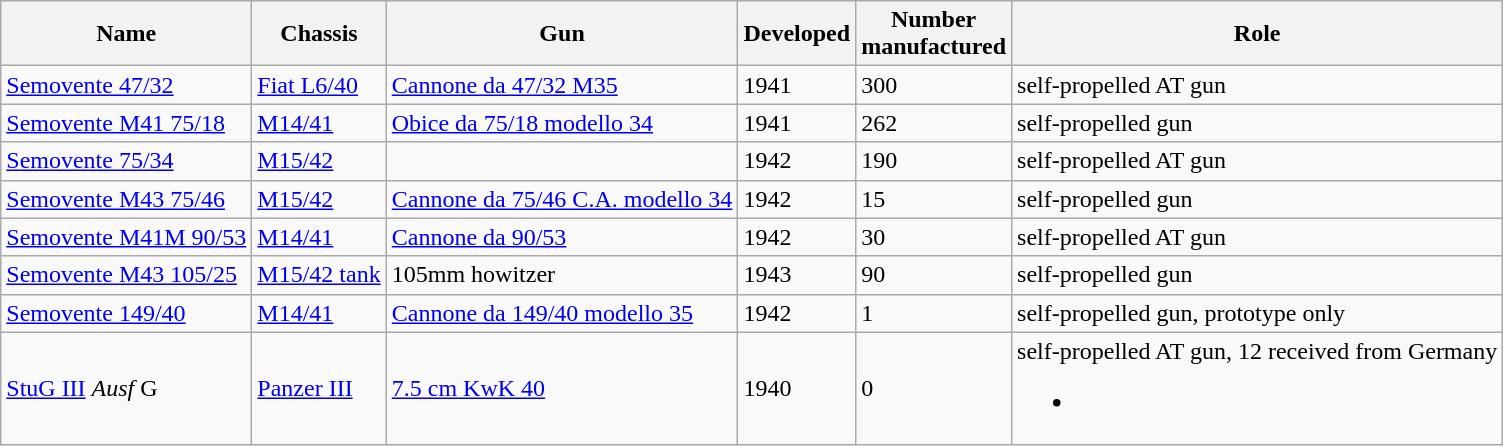<table class="wikitable sortable">
<tr>
<th>Name</th>
<th>Chassis</th>
<th>Gun</th>
<th>Developed</th>
<th>Number<br> manufactured</th>
<th>Role</th>
</tr>
<tr>
<td><a href='#'>Semovente 47/32</a></td>
<td><a href='#'>Fiat L6/40</a></td>
<td><a href='#'>Cannone da 47/32 M35</a></td>
<td>1941</td>
<td>300</td>
<td>self-propelled AT gun</td>
</tr>
<tr>
<td><a href='#'>Semovente M41 75/18</a></td>
<td><a href='#'>M14/41</a></td>
<td><a href='#'>Obice da 75/18 modello 34</a></td>
<td>1941</td>
<td>262</td>
<td>self-propelled gun</td>
</tr>
<tr>
<td><a href='#'>Semovente 75/34</a></td>
<td><a href='#'>M15/42</a></td>
<td></td>
<td>1942</td>
<td>190</td>
<td>self-propelled AT gun</td>
</tr>
<tr>
<td><a href='#'>Semovente M43 75/46</a></td>
<td><a href='#'>M15/42</a></td>
<td><a href='#'>Cannone da 75/46 C.A. modello 34</a></td>
<td>1942</td>
<td>15</td>
<td>self-propelled gun</td>
</tr>
<tr>
<td><a href='#'>Semovente M41M 90/53</a></td>
<td><a href='#'>M14/41</a></td>
<td><a href='#'>Cannone da 90/53</a></td>
<td>1942</td>
<td>30</td>
<td>self-propelled AT gun</td>
</tr>
<tr>
<td><a href='#'>Semovente M43 105/25</a></td>
<td><a href='#'>M15/42 tank</a></td>
<td>105mm howitzer</td>
<td>1943</td>
<td>90</td>
<td>self-propelled gun</td>
</tr>
<tr>
<td><a href='#'>Semovente 149/40</a></td>
<td><a href='#'>M14/41</a></td>
<td><a href='#'>Cannone da 149/40 modello 35</a></td>
<td>1942</td>
<td>1</td>
<td>self-propelled gun, prototype only</td>
</tr>
<tr>
<td><a href='#'>StuG III</a> <em>Ausf</em> G</td>
<td><a href='#'>Panzer III</a></td>
<td><a href='#'>7.5 cm KwK 40</a></td>
<td>1940</td>
<td>0</td>
<td>self-propelled AT gun, 12 received from Germany<br><ul><li></li></ul></td>
</tr>
</table>
